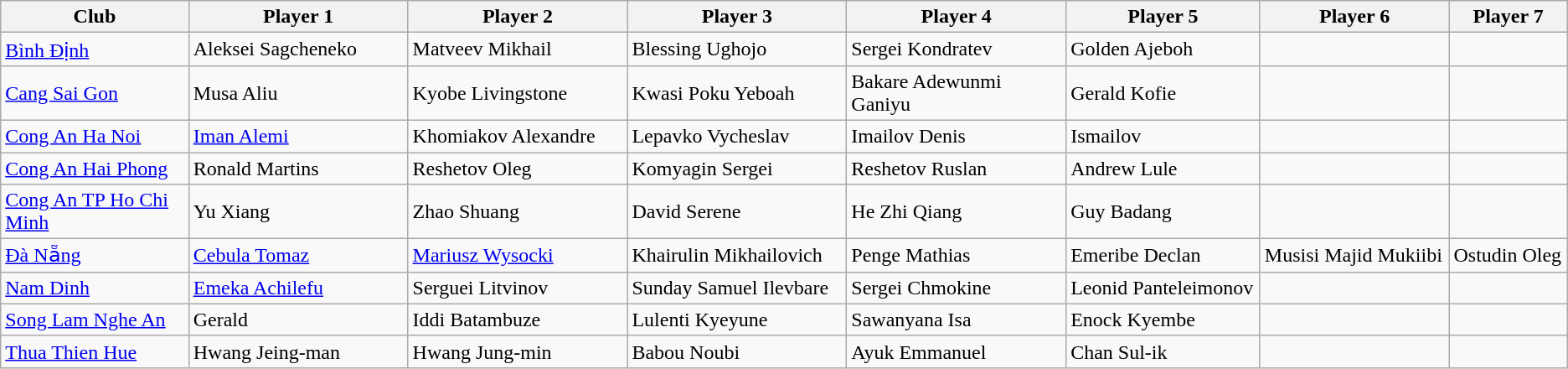<table class="wikitable sortable" style="text-align:left;">
<tr>
<th style="width:12%">Club</th>
<th style="width:14%"><strong>Player 1</strong></th>
<th style="width:14%"><strong>Player 2</strong></th>
<th style="width:14%"><strong>Player 3</strong></th>
<th style="width:14%"><strong>Player 4</strong></th>
<th><strong>Player 5</strong></th>
<th><strong>Player 6</strong></th>
<th><strong>Player 7</strong></th>
</tr>
<tr>
<td><a href='#'>Bình Định</a></td>
<td> Aleksei Sagcheneko</td>
<td> Matveev Mikhail</td>
<td> Blessing Ughojo</td>
<td> Sergei Kondratev</td>
<td> Golden Ajeboh</td>
<td></td>
<td></td>
</tr>
<tr>
<td><a href='#'>Cang Sai Gon</a></td>
<td> Musa Aliu</td>
<td> Kyobe Livingstone</td>
<td> Kwasi Poku Yeboah</td>
<td> Bakare Adewunmi Ganiyu</td>
<td> Gerald Kofie</td>
<td></td>
<td></td>
</tr>
<tr>
<td><a href='#'>Cong An Ha Noi</a></td>
<td> <a href='#'>Iman Alemi</a></td>
<td> Khomiakov Alexandre</td>
<td> Lepavko Vycheslav</td>
<td> Imailov Denis</td>
<td> Ismailov</td>
<td></td>
<td></td>
</tr>
<tr>
<td><a href='#'>Cong An Hai Phong</a></td>
<td> Ronald Martins</td>
<td> Reshetov Oleg</td>
<td> Komyagin Sergei</td>
<td> Reshetov Ruslan</td>
<td> Andrew Lule</td>
<td></td>
<td></td>
</tr>
<tr>
<td><a href='#'>Cong An TP Ho Chi Minh</a></td>
<td> Yu Xiang</td>
<td> Zhao Shuang</td>
<td> David Serene</td>
<td> He Zhi Qiang</td>
<td> Guy Badang</td>
<td></td>
<td></td>
</tr>
<tr>
<td><a href='#'>Đà Nẵng</a></td>
<td> <a href='#'>Cebula Tomaz</a></td>
<td> <a href='#'>Mariusz Wysocki</a></td>
<td> Khairulin Mikhailovich</td>
<td> Penge Mathias</td>
<td> Emeribe Declan</td>
<td> Musisi Majid Mukiibi</td>
<td> Ostudin Oleg</td>
</tr>
<tr>
<td><a href='#'>Nam Dinh</a></td>
<td> <a href='#'>Emeka Achilefu</a></td>
<td> Serguei Litvinov</td>
<td> Sunday Samuel Ilevbare</td>
<td> Sergei Chmokine</td>
<td> Leonid Panteleimonov</td>
<td></td>
<td></td>
</tr>
<tr>
<td><a href='#'>Song Lam Nghe An</a></td>
<td> Gerald</td>
<td> Iddi Batambuze</td>
<td> Lulenti Kyeyune</td>
<td> Sawanyana Isa</td>
<td> Enock Kyembe</td>
<td></td>
<td></td>
</tr>
<tr>
<td><a href='#'>Thua Thien Hue</a></td>
<td> Hwang Jeing-man</td>
<td> Hwang Jung-min</td>
<td> Babou Noubi</td>
<td> Ayuk Emmanuel</td>
<td> Chan Sul-ik</td>
<td></td>
<td></td>
</tr>
</table>
